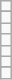<table class = "wikitable" style = "border: 1px solid darkgray; float:right; ">
<tr>
<td></td>
</tr>
<tr border = "0">
</tr>
<tr>
<td></td>
</tr>
<tr>
<td></td>
</tr>
<tr>
<td></td>
</tr>
<tr>
<td></td>
</tr>
<tr>
<td></td>
</tr>
<tr>
</tr>
<tr>
<td></td>
</tr>
</table>
